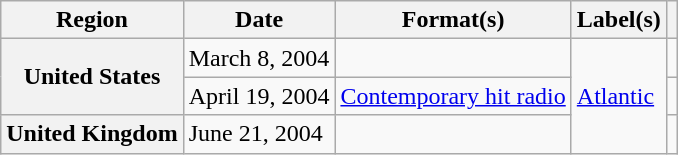<table class="wikitable plainrowheaders">
<tr>
<th scope="col">Region</th>
<th scope="col">Date</th>
<th scope="col">Format(s)</th>
<th scope="col">Label(s)</th>
<th scope="col"></th>
</tr>
<tr>
<th scope="row" rowspan="2">United States</th>
<td>March 8, 2004</td>
<td></td>
<td rowspan="3"><a href='#'>Atlantic</a></td>
<td></td>
</tr>
<tr>
<td>April 19, 2004</td>
<td><a href='#'>Contemporary hit radio</a></td>
<td></td>
</tr>
<tr>
<th scope="row">United Kingdom</th>
<td>June 21, 2004</td>
<td></td>
<td></td>
</tr>
</table>
